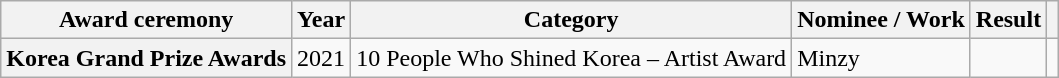<table class="wikitable plainrowheaders sortable">
<tr>
<th scope="col">Award ceremony</th>
<th scope="col">Year</th>
<th scope="col">Category</th>
<th scope="col">Nominee / Work</th>
<th scope="col">Result</th>
<th scope="col" class="unsortable"></th>
</tr>
<tr>
<th scope="row">Korea Grand Prize Awards</th>
<td style="text-align:center">2021</td>
<td>10 People Who Shined Korea – Artist Award</td>
<td>Minzy</td>
<td></td>
<td style="text-align:center"></td>
</tr>
</table>
